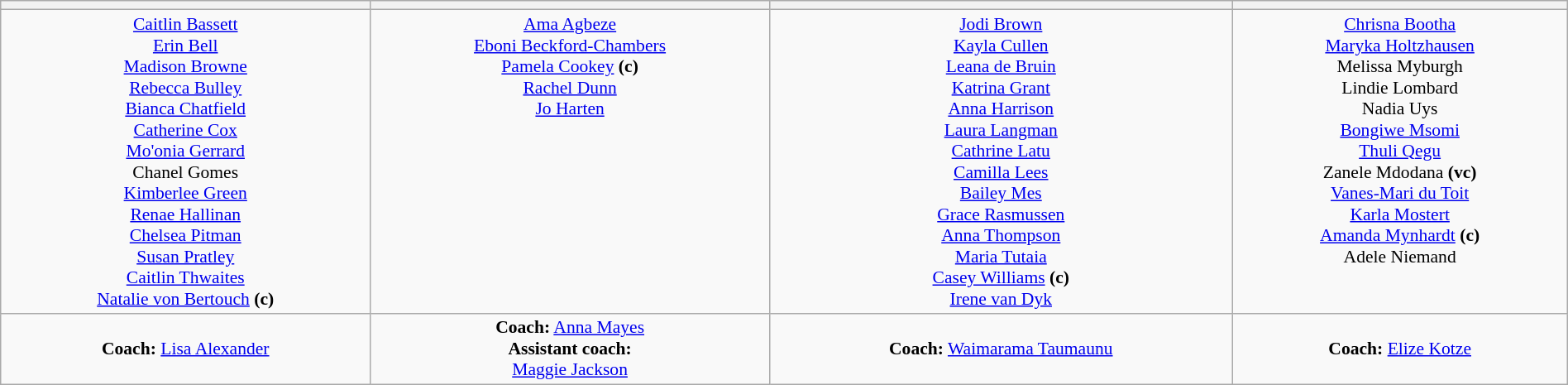<table class=wikitable width=100% style="text-align:center; font-size:90%">
<tr>
<th></th>
<th></th>
<th></th>
<th></th>
</tr>
<tr valign=top>
<td><a href='#'>Caitlin Bassett</a><br><a href='#'>Erin Bell</a><br><a href='#'>Madison Browne</a><br><a href='#'>Rebecca Bulley</a><br><a href='#'>Bianca Chatfield</a><br><a href='#'>Catherine Cox</a><br><a href='#'>Mo'onia Gerrard</a><br>Chanel Gomes<br><a href='#'>Kimberlee Green</a><br><a href='#'>Renae Hallinan</a><br><a href='#'>Chelsea Pitman</a><br><a href='#'>Susan Pratley</a><br><a href='#'>Caitlin Thwaites</a><br><a href='#'>Natalie von Bertouch</a> <strong>(c)</strong></td>
<td><a href='#'>Ama Agbeze</a><br><a href='#'>Eboni Beckford-Chambers</a><br><a href='#'>Pamela Cookey</a> <strong>(c)</strong><br><a href='#'>Rachel Dunn</a><br><a href='#'>Jo Harten</a></td>
<td><a href='#'>Jodi Brown</a><br><a href='#'>Kayla Cullen</a><br><a href='#'>Leana de Bruin</a><br><a href='#'>Katrina Grant</a><br><a href='#'>Anna Harrison</a><br><a href='#'>Laura Langman</a><br><a href='#'>Cathrine Latu</a><br><a href='#'>Camilla Lees</a><br><a href='#'>Bailey Mes</a><br><a href='#'>Grace Rasmussen</a><br><a href='#'>Anna Thompson</a><br><a href='#'>Maria Tutaia</a><br><a href='#'>Casey Williams</a> <strong>(c)</strong><br><a href='#'>Irene van Dyk</a></td>
<td><a href='#'>Chrisna Bootha</a><br><a href='#'>Maryka Holtzhausen</a><br>Melissa Myburgh<br>Lindie Lombard<br>Nadia Uys<br><a href='#'>Bongiwe Msomi</a><br><a href='#'>Thuli Qegu</a><br>Zanele Mdodana  <strong>(vc)</strong><br><a href='#'>Vanes-Mari du Toit</a><br><a href='#'>Karla Mostert</a><br><a href='#'>Amanda Mynhardt</a> <strong>(c)</strong><br>Adele Niemand</td>
</tr>
<tr>
<td> <strong>Coach:</strong> <a href='#'>Lisa Alexander</a></td>
<td> <strong>Coach:</strong> <a href='#'>Anna Mayes</a><br><strong>Assistant coach:</strong> <br><a href='#'>Maggie Jackson</a></td>
<td> <strong>Coach:</strong> <a href='#'>Waimarama Taumaunu</a></td>
<td> <strong>Coach:</strong> <a href='#'>Elize Kotze</a></td>
</tr>
</table>
